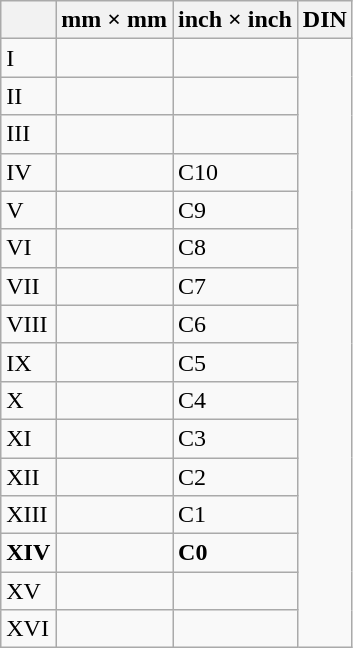<table class="wikitable">
<tr>
<th></th>
<th>mm × mm</th>
<th>inch × inch</th>
<th>DIN</th>
</tr>
<tr>
<td>I</td>
<td></td>
<td></td>
</tr>
<tr>
<td>II</td>
<td></td>
<td></td>
</tr>
<tr>
<td>III</td>
<td></td>
<td></td>
</tr>
<tr>
<td>IV</td>
<td></td>
<td>C10</td>
</tr>
<tr>
<td>V</td>
<td></td>
<td>C9</td>
</tr>
<tr>
<td>VI</td>
<td></td>
<td>C8</td>
</tr>
<tr>
<td>VII</td>
<td></td>
<td>C7</td>
</tr>
<tr>
<td>VIII</td>
<td></td>
<td>C6</td>
</tr>
<tr>
<td>IX</td>
<td></td>
<td>C5</td>
</tr>
<tr>
<td>X</td>
<td></td>
<td>C4</td>
</tr>
<tr>
<td>XI</td>
<td></td>
<td>C3</td>
</tr>
<tr>
<td>XII</td>
<td></td>
<td>C2</td>
</tr>
<tr>
<td>XIII</td>
<td></td>
<td>C1</td>
</tr>
<tr style="font-weight: bolder"|>
<td>XIV</td>
<td></td>
<td>C0</td>
</tr>
<tr>
<td>XV</td>
<td></td>
<td></td>
</tr>
<tr>
<td>XVI</td>
<td></td>
<td></td>
</tr>
</table>
